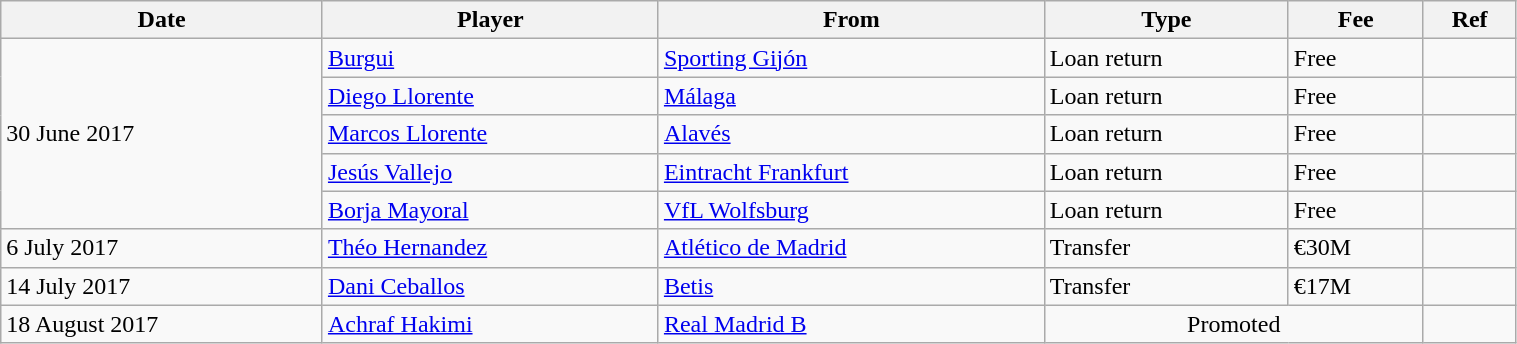<table class="wikitable" style="width:80%;">
<tr>
<th>Date</th>
<th>Player</th>
<th>From</th>
<th>Type</th>
<th>Fee</th>
<th>Ref</th>
</tr>
<tr>
<td rowspan="5">30 June 2017</td>
<td> <a href='#'>Burgui</a></td>
<td><a href='#'>Sporting Gijón</a></td>
<td>Loan return</td>
<td>Free</td>
<td></td>
</tr>
<tr>
<td> <a href='#'>Diego Llorente</a></td>
<td> <a href='#'>Málaga</a></td>
<td>Loan return</td>
<td>Free</td>
<td></td>
</tr>
<tr>
<td> <a href='#'>Marcos Llorente</a></td>
<td> <a href='#'>Alavés</a></td>
<td>Loan return</td>
<td>Free</td>
<td></td>
</tr>
<tr>
<td> <a href='#'>Jesús Vallejo</a></td>
<td> <a href='#'>Eintracht Frankfurt</a></td>
<td>Loan return</td>
<td>Free</td>
<td></td>
</tr>
<tr>
<td> <a href='#'>Borja Mayoral</a></td>
<td> <a href='#'>VfL Wolfsburg</a></td>
<td>Loan return</td>
<td>Free</td>
<td></td>
</tr>
<tr>
<td>6 July 2017</td>
<td> <a href='#'>Théo Hernandez</a></td>
<td> <a href='#'>Atlético de Madrid</a></td>
<td>Transfer</td>
<td>€30M</td>
<td></td>
</tr>
<tr>
<td>14 July 2017</td>
<td> <a href='#'>Dani Ceballos</a></td>
<td> <a href='#'>Betis</a></td>
<td>Transfer</td>
<td>€17M</td>
<td></td>
</tr>
<tr>
<td>18 August 2017</td>
<td> <a href='#'>Achraf Hakimi</a></td>
<td> <a href='#'>Real Madrid B</a></td>
<td colspan="2" style="text-align:center;">Promoted</td>
<td></td>
</tr>
</table>
